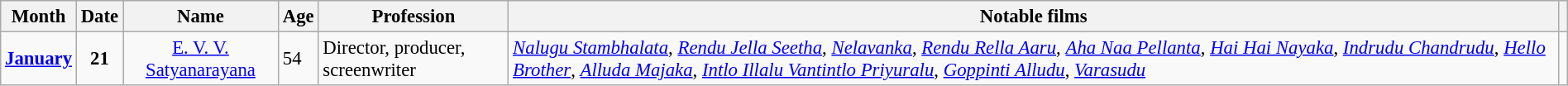<table class="wikitable sortable"  style="width:100%; font-size:95%;">
<tr>
<th scope="col">Month</th>
<th scope="col">Date</th>
<th scope="col">Name</th>
<th scope="col">Age</th>
<th scope="col">Profession</th>
<th scope="col" class="unsortable">Notable films</th>
<th scope="col" class="unsortable"></th>
</tr>
<tr>
<td style="text-align:center;"><strong><a href='#'>January</a></strong></td>
<td style="text-align:center;"><strong>21</strong></td>
<td style="text-align:center;"><a href='#'>E. V. V. Satyanarayana</a></td>
<td>54</td>
<td>Director, producer, screenwriter</td>
<td><em><a href='#'>Nalugu Stambhalata</a></em>, <em><a href='#'>Rendu Jella Seetha</a></em>, <em><a href='#'>Nelavanka</a></em>, <em><a href='#'>Rendu Rella Aaru</a></em>, <em><a href='#'>Aha Naa Pellanta</a></em>, <em><a href='#'>Hai Hai Nayaka</a></em>, <em><a href='#'>Indrudu Chandrudu</a></em>, <em><a href='#'>Hello Brother</a></em>, <em><a href='#'>Alluda Majaka</a></em>, <em><a href='#'>Intlo Illalu Vantintlo Priyuralu</a></em>, <em><a href='#'>Goppinti Alludu</a></em>, <em><a href='#'>Varasudu</a></em></td>
<td></td>
</tr>
</table>
